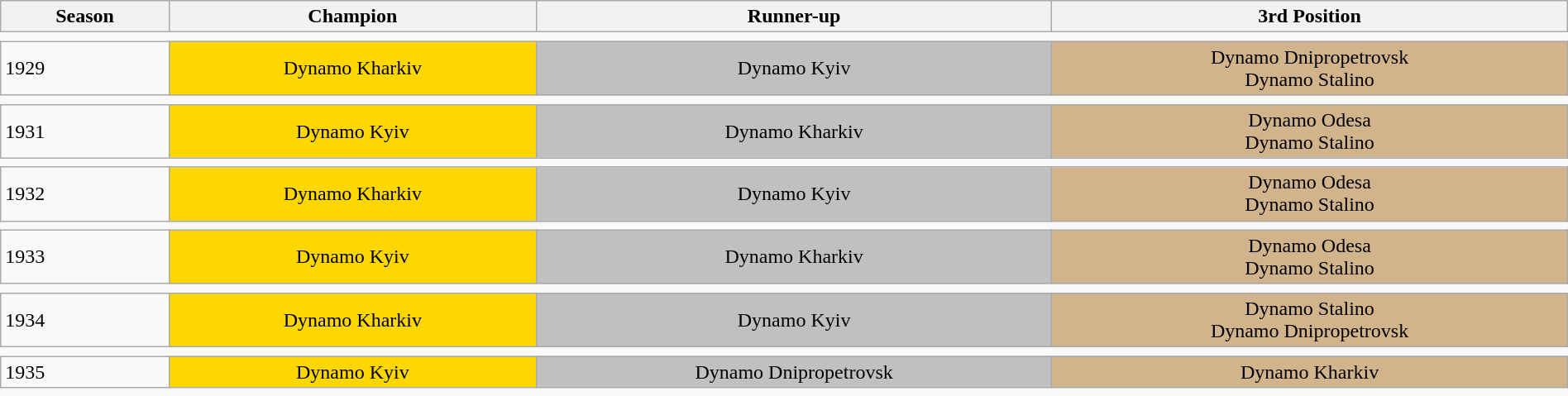<table class="wikitable" width=100% align=center style="border:2px black;">
<tr>
<th>Season</th>
<th>Champion</th>
<th>Runner-up</th>
<th>3rd Position</th>
</tr>
<tr>
<td colspan=5 style="border:1px black;"></td>
</tr>
<tr>
<td>1929</td>
<td align=center bgcolor=gold>Dynamo Kharkiv</td>
<td align=center bgcolor=silver>Dynamo Kyiv</td>
<td align=center bgcolor=tan>Dynamo Dnipropetrovsk<br>Dynamo Stalino</td>
</tr>
<tr>
<td colspan=5 style="border:1px black;"></td>
</tr>
<tr>
<td>1931</td>
<td align=center bgcolor=gold>Dynamo Kyiv</td>
<td align=center bgcolor=silver>Dynamo Kharkiv</td>
<td align=center bgcolor=tan>Dynamo Odesa<br>Dynamo Stalino</td>
</tr>
<tr>
<td colspan=5 style="border:1px black;"></td>
</tr>
<tr>
<td>1932</td>
<td align=center bgcolor=gold>Dynamo Kharkiv</td>
<td align=center bgcolor=silver>Dynamo Kyiv</td>
<td align=center bgcolor=tan>Dynamo Odesa<br>Dynamo Stalino</td>
</tr>
<tr>
<td colspan=5 style="border:1px black;"></td>
</tr>
<tr>
<td>1933</td>
<td align=center bgcolor=gold>Dynamo Kyiv</td>
<td align=center bgcolor=silver>Dynamo Kharkiv</td>
<td align=center bgcolor=tan>Dynamo Odesa<br>Dynamo Stalino</td>
</tr>
<tr>
<td colspan=5 style="border:1px black;"></td>
</tr>
<tr>
<td>1934</td>
<td align=center bgcolor=gold>Dynamo Kharkiv</td>
<td align=center bgcolor=silver>Dynamo Kyiv</td>
<td align=center bgcolor=tan>Dynamo Stalino<br>Dynamo Dnipropetrovsk</td>
</tr>
<tr>
<td colspan=5 style="border:1px black;"></td>
</tr>
<tr>
<td>1935</td>
<td align=center bgcolor=gold>Dynamo Kyiv</td>
<td align=center bgcolor=silver>Dynamo Dnipropetrovsk</td>
<td align=center bgcolor=tan>Dynamo Kharkiv</td>
</tr>
<tr>
<td colspan=5 style="border:1px black;"></td>
</tr>
</table>
